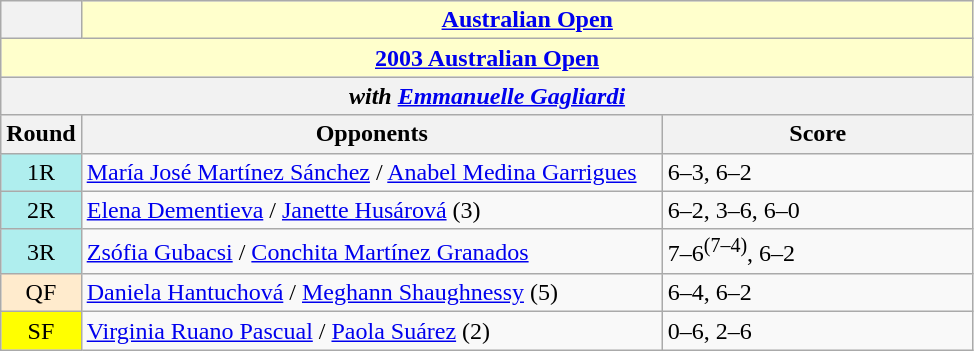<table class="wikitable collapsible collapsed">
<tr>
<th></th>
<th colspan=2 style="background:#ffc;"><a href='#'>Australian Open</a></th>
</tr>
<tr>
<th colspan=3 style="background:#ffc;"><a href='#'>2003 Australian Open</a></th>
</tr>
<tr>
<th colspan=3><em>with  <a href='#'>Emmanuelle Gagliardi</a></em></th>
</tr>
<tr>
<th>Round</th>
<th width=380>Opponents</th>
<th width=200>Score</th>
</tr>
<tr>
<td style="text-align:center; background:#afeeee;">1R</td>
<td> <a href='#'>María José Martínez Sánchez</a> /  <a href='#'>Anabel Medina Garrigues</a></td>
<td>6–3, 6–2</td>
</tr>
<tr>
<td style="text-align:center; background:#afeeee;">2R</td>
<td> <a href='#'>Elena Dementieva</a> /  <a href='#'>Janette Husárová</a> (3)</td>
<td>6–2, 3–6, 6–0</td>
</tr>
<tr>
<td style="text-align:center; background:#afeeee;">3R</td>
<td> <a href='#'>Zsófia Gubacsi</a> /  <a href='#'>Conchita Martínez Granados</a></td>
<td>7–6<sup>(7–4)</sup>, 6–2</td>
</tr>
<tr>
<td style="text-align:center; background:#ffebcd;">QF</td>
<td> <a href='#'>Daniela Hantuchová</a> /  <a href='#'>Meghann Shaughnessy</a> (5)</td>
<td>6–4, 6–2</td>
</tr>
<tr>
<td style="text-align:center; background:yellow;">SF</td>
<td> <a href='#'>Virginia Ruano Pascual</a> /  <a href='#'>Paola Suárez</a> (2)</td>
<td>0–6, 2–6</td>
</tr>
</table>
